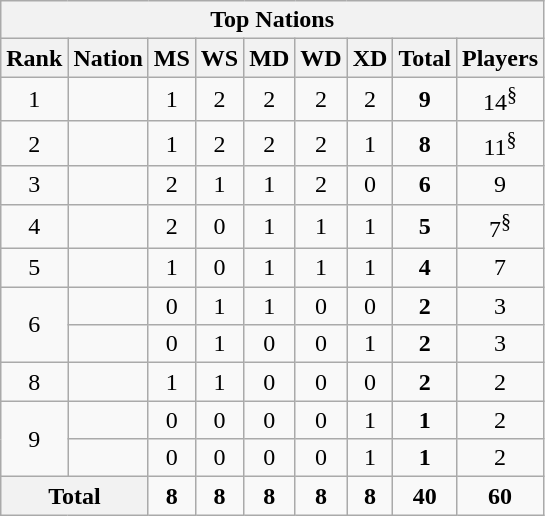<table class="wikitable" style="text-align:center">
<tr>
<th colspan=10>Top Nations</th>
</tr>
<tr>
<th>Rank</th>
<th>Nation</th>
<th>MS</th>
<th>WS</th>
<th>MD</th>
<th>WD</th>
<th>XD</th>
<th>Total</th>
<th>Players</th>
</tr>
<tr>
<td>1</td>
<td align=left></td>
<td>1</td>
<td>2</td>
<td>2</td>
<td>2</td>
<td>2</td>
<td><strong>9</strong></td>
<td>14<sup>§</sup></td>
</tr>
<tr>
<td>2</td>
<td align=left></td>
<td>1</td>
<td>2</td>
<td>2</td>
<td>2</td>
<td>1</td>
<td><strong>8</strong></td>
<td>11<sup>§</sup></td>
</tr>
<tr align=center>
<td>3</td>
<td align=left></td>
<td>2</td>
<td>1</td>
<td>1</td>
<td>2</td>
<td>0</td>
<td><strong>6</strong></td>
<td>9</td>
</tr>
<tr align=center>
<td>4</td>
<td align=left></td>
<td>2</td>
<td>0</td>
<td>1</td>
<td>1</td>
<td>1</td>
<td><strong>5</strong></td>
<td>7<sup>§</sup></td>
</tr>
<tr align=center>
<td>5</td>
<td align=left></td>
<td>1</td>
<td>0</td>
<td>1</td>
<td>1</td>
<td>1</td>
<td><strong>4</strong></td>
<td>7</td>
</tr>
<tr align=center>
<td rowspan=2>6</td>
<td align=left></td>
<td>0</td>
<td>1</td>
<td>1</td>
<td>0</td>
<td>0</td>
<td><strong>2</strong></td>
<td>3</td>
</tr>
<tr align=center>
<td align=left></td>
<td>0</td>
<td>1</td>
<td>0</td>
<td>0</td>
<td>1</td>
<td><strong>2</strong></td>
<td>3</td>
</tr>
<tr align=center>
<td>8</td>
<td align=left></td>
<td>1</td>
<td>1</td>
<td>0</td>
<td>0</td>
<td>0</td>
<td><strong>2</strong></td>
<td>2</td>
</tr>
<tr align=center>
<td rowspan=2>9</td>
<td align=left></td>
<td>0</td>
<td>0</td>
<td>0</td>
<td>0</td>
<td>1</td>
<td><strong>1</strong></td>
<td>2</td>
</tr>
<tr align=center>
<td align=left></td>
<td>0</td>
<td>0</td>
<td>0</td>
<td>0</td>
<td>1</td>
<td><strong>1</strong></td>
<td>2</td>
</tr>
<tr>
<th colspan=2>Total</th>
<td><strong>8</strong></td>
<td><strong>8</strong></td>
<td><strong>8</strong></td>
<td><strong>8</strong></td>
<td><strong>8</strong></td>
<td><strong>40</strong></td>
<td><strong>60</strong></td>
</tr>
</table>
